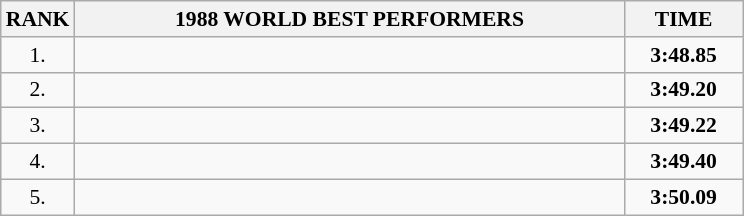<table class="wikitable" style="border-collapse: collapse; font-size: 90%;">
<tr>
<th>RANK</th>
<th align="center" style="width: 25em">1988 WORLD BEST PERFORMERS</th>
<th align="center" style="width: 5em">TIME</th>
</tr>
<tr>
<td align="center">1.</td>
<td></td>
<td align="center"><strong>3:48.85</strong></td>
</tr>
<tr>
<td align="center">2.</td>
<td></td>
<td align="center"><strong>3:49.20</strong></td>
</tr>
<tr>
<td align="center">3.</td>
<td></td>
<td align="center"><strong>3:49.22</strong></td>
</tr>
<tr>
<td align="center">4.</td>
<td></td>
<td align="center"><strong>3:49.40</strong></td>
</tr>
<tr>
<td align="center">5.</td>
<td></td>
<td align="center"><strong>3:50.09</strong></td>
</tr>
</table>
